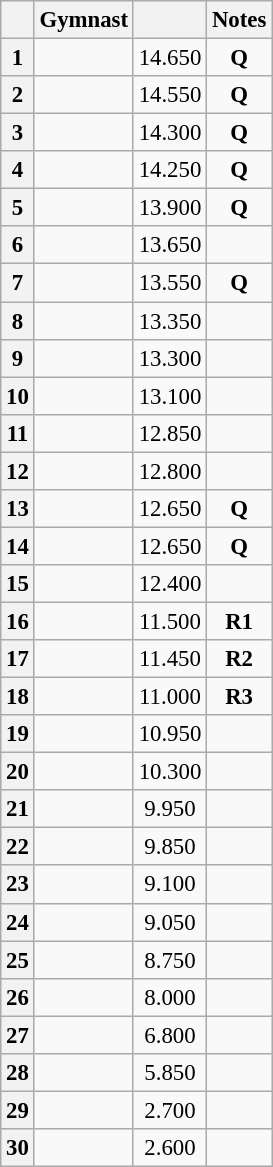<table class="wikitable sortable" style="text-align:center; font-size:95%;">
<tr>
<th></th>
<th>Gymnast</th>
<th></th>
<th>Notes</th>
</tr>
<tr>
<th>1</th>
<td align=left></td>
<td>14.650</td>
<td><strong>Q</strong></td>
</tr>
<tr>
<th>2</th>
<td align=left></td>
<td>14.550</td>
<td><strong>Q</strong></td>
</tr>
<tr>
<th>3</th>
<td align=left></td>
<td>14.300</td>
<td><strong>Q</strong></td>
</tr>
<tr>
<th>4</th>
<td align=left></td>
<td>14.250</td>
<td><strong>Q</strong></td>
</tr>
<tr>
<th>5</th>
<td align=left></td>
<td>13.900</td>
<td><strong>Q</strong></td>
</tr>
<tr>
<th>6</th>
<td align=left></td>
<td>13.650</td>
<td></td>
</tr>
<tr>
<th>7</th>
<td align=left></td>
<td>13.550</td>
<td><strong>Q</strong></td>
</tr>
<tr>
<th>8</th>
<td align=left></td>
<td>13.350</td>
<td></td>
</tr>
<tr>
<th>9</th>
<td align=left></td>
<td>13.300</td>
<td></td>
</tr>
<tr>
<th>10</th>
<td align=left></td>
<td>13.100</td>
<td></td>
</tr>
<tr>
<th>11</th>
<td align=left></td>
<td>12.850</td>
<td></td>
</tr>
<tr>
<th>12</th>
<td align=left></td>
<td>12.800</td>
<td></td>
</tr>
<tr>
<th>13</th>
<td align=left></td>
<td>12.650</td>
<td><strong>Q</strong></td>
</tr>
<tr>
<th>14</th>
<td align=left></td>
<td>12.650</td>
<td><strong>Q</strong></td>
</tr>
<tr>
<th>15</th>
<td align=left></td>
<td>12.400</td>
<td></td>
</tr>
<tr>
<th>16</th>
<td align=left></td>
<td>11.500</td>
<td><strong>R1</strong></td>
</tr>
<tr>
<th>17</th>
<td align=left></td>
<td>11.450</td>
<td><strong>R2</strong></td>
</tr>
<tr>
<th>18</th>
<td align=left></td>
<td>11.000</td>
<td><strong>R3</strong></td>
</tr>
<tr>
<th>19</th>
<td align=left></td>
<td>10.950</td>
<td></td>
</tr>
<tr>
<th>20</th>
<td align=left></td>
<td>10.300</td>
<td></td>
</tr>
<tr>
<th>21</th>
<td align=left></td>
<td>9.950</td>
<td></td>
</tr>
<tr>
<th>22</th>
<td align=left></td>
<td>9.850</td>
<td></td>
</tr>
<tr>
<th>23</th>
<td align=left></td>
<td>9.100</td>
<td></td>
</tr>
<tr>
<th>24</th>
<td align=left></td>
<td>9.050</td>
<td></td>
</tr>
<tr>
<th>25</th>
<td align=left></td>
<td>8.750</td>
<td></td>
</tr>
<tr>
<th>26</th>
<td align=left></td>
<td>8.000</td>
<td></td>
</tr>
<tr>
<th>27</th>
<td align=left></td>
<td>6.800</td>
<td></td>
</tr>
<tr>
<th>28</th>
<td align=left></td>
<td>5.850</td>
<td></td>
</tr>
<tr>
<th>29</th>
<td align=left></td>
<td>2.700</td>
<td></td>
</tr>
<tr>
<th>30</th>
<td align=left></td>
<td>2.600</td>
<td></td>
</tr>
</table>
